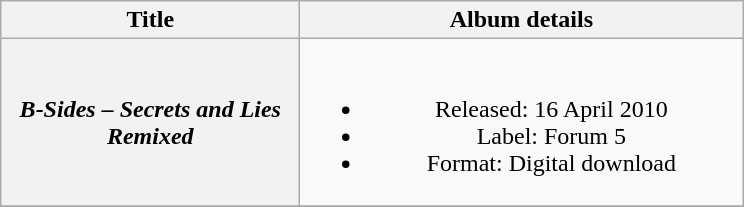<table class="wikitable plainrowheaders" style="text-align:center;">
<tr>
<th scope="col" style="width:12em;">Title</th>
<th scope="col" style="width:18em;">Album details</th>
</tr>
<tr>
<th scope="row"><em>B-Sides – Secrets and Lies Remixed</em></th>
<td><br><ul><li>Released: 16 April 2010</li><li>Label: Forum 5</li><li>Format: Digital download</li></ul></td>
</tr>
<tr>
</tr>
</table>
